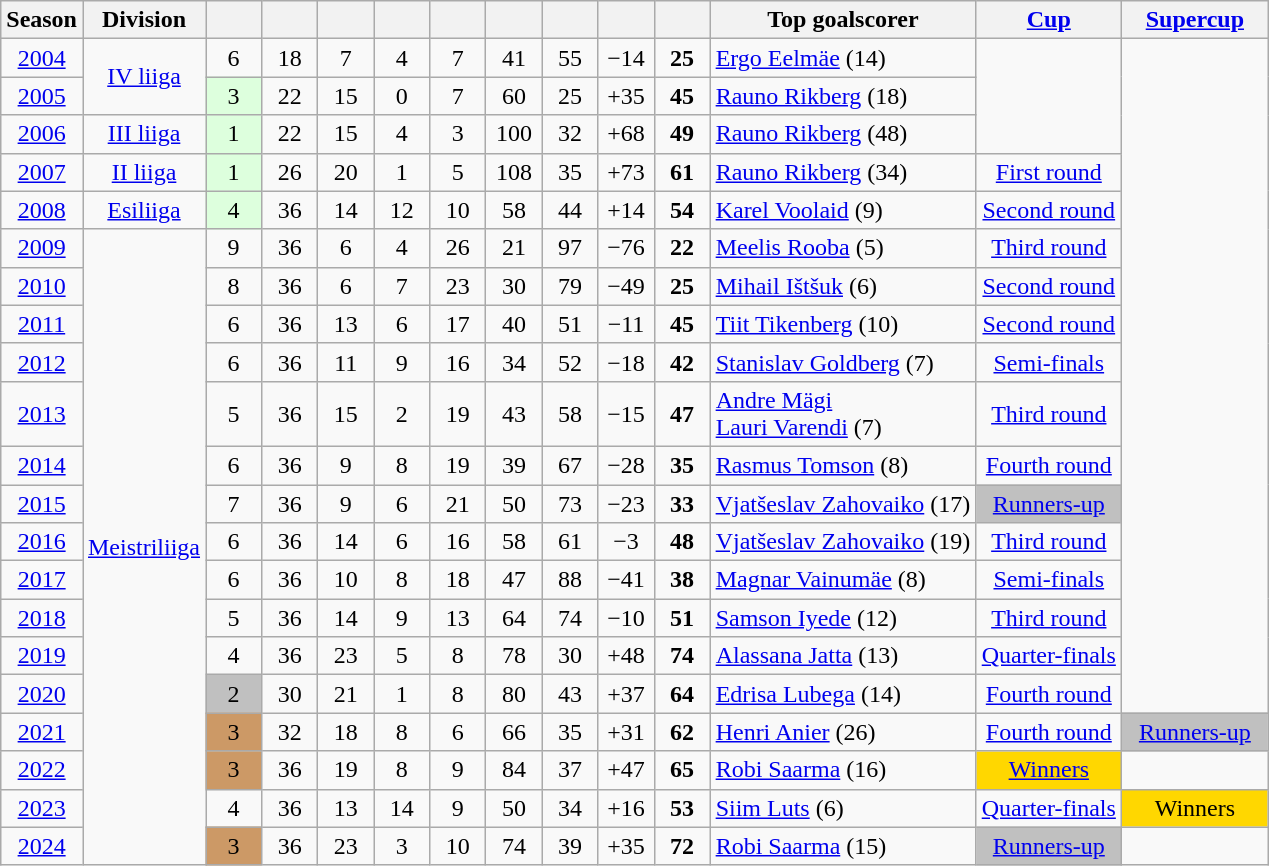<table class="wikitable collapsible uncollapsed">
<tr>
<th>Season</th>
<th>Division</th>
<th width=30px></th>
<th width=30px></th>
<th width=30px></th>
<th width=30px></th>
<th width=30px></th>
<th width=30px></th>
<th width=30px></th>
<th width=30px></th>
<th width=30px></th>
<th>Top goalscorer</th>
<th width=90px><a href='#'>Cup</a></th>
<th width=90px><a href='#'>Supercup</a></th>
</tr>
<tr align=center>
<td><a href='#'>2004</a></td>
<td rowspan=2><a href='#'>IV liiga</a></td>
<td>6</td>
<td>18</td>
<td>7</td>
<td>4</td>
<td>7</td>
<td>41</td>
<td>55</td>
<td>−14</td>
<td><strong>25</strong></td>
<td align="left"> <a href='#'>Ergo Eelmäe</a> (14)</td>
<td rowspan=3></td>
<td rowspan=17></td>
</tr>
<tr align=center>
<td><a href='#'>2005</a></td>
<td bgcolor=#DDFFDD>3</td>
<td>22</td>
<td>15</td>
<td>0</td>
<td>7</td>
<td>60</td>
<td>25</td>
<td>+35</td>
<td><strong>45</strong></td>
<td align="left"> <a href='#'>Rauno Rikberg</a> (18)</td>
</tr>
<tr align=center>
<td><a href='#'>2006</a></td>
<td><a href='#'>III liiga</a></td>
<td bgcolor=#DDFFDD>1</td>
<td>22</td>
<td>15</td>
<td>4</td>
<td>3</td>
<td>100</td>
<td>32</td>
<td>+68</td>
<td><strong>49</strong></td>
<td align="left"> <a href='#'>Rauno Rikberg</a> (48)</td>
</tr>
<tr align=center>
<td><a href='#'>2007</a></td>
<td><a href='#'>II liiga</a></td>
<td bgcolor=#DDFFDD>1</td>
<td>26</td>
<td>20</td>
<td>1</td>
<td>5</td>
<td>108</td>
<td>35</td>
<td>+73</td>
<td><strong>61</strong></td>
<td align="left"> <a href='#'>Rauno Rikberg</a> (34)</td>
<td><a href='#'>First round</a></td>
</tr>
<tr align=center>
<td><a href='#'>2008</a></td>
<td><a href='#'>Esiliiga</a></td>
<td bgcolor=#DDFFDD>4</td>
<td>36</td>
<td>14</td>
<td>12</td>
<td>10</td>
<td>58</td>
<td>44</td>
<td>+14</td>
<td><strong>54</strong></td>
<td align="left"> <a href='#'>Karel Voolaid</a> (9)</td>
<td><a href='#'>Second round</a></td>
</tr>
<tr align=center>
<td><a href='#'>2009</a></td>
<td rowspan=16><a href='#'>Meistriliiga</a></td>
<td>9</td>
<td>36</td>
<td>6</td>
<td>4</td>
<td>26</td>
<td>21</td>
<td>97</td>
<td>−76</td>
<td><strong>22</strong></td>
<td align="left"> <a href='#'>Meelis Rooba</a> (5)</td>
<td><a href='#'>Third round</a></td>
</tr>
<tr align=center>
<td><a href='#'>2010</a></td>
<td>8</td>
<td>36</td>
<td>6</td>
<td>7</td>
<td>23</td>
<td>30</td>
<td>79</td>
<td>−49</td>
<td><strong>25</strong></td>
<td align="left"> <a href='#'>Mihail Ištšuk</a> (6)</td>
<td><a href='#'>Second round</a></td>
</tr>
<tr align=center>
<td><a href='#'>2011</a></td>
<td>6</td>
<td>36</td>
<td>13</td>
<td>6</td>
<td>17</td>
<td>40</td>
<td>51</td>
<td>−11</td>
<td><strong>45</strong></td>
<td align="left"> <a href='#'>Tiit Tikenberg</a> (10)</td>
<td><a href='#'>Second round</a></td>
</tr>
<tr align=center>
<td><a href='#'>2012</a></td>
<td>6</td>
<td>36</td>
<td>11</td>
<td>9</td>
<td>16</td>
<td>34</td>
<td>52</td>
<td>−18</td>
<td><strong>42</strong></td>
<td align="left"> <a href='#'>Stanislav Goldberg</a> (7)</td>
<td><a href='#'>Semi-finals</a></td>
</tr>
<tr align=center>
<td><a href='#'>2013</a></td>
<td>5</td>
<td>36</td>
<td>15</td>
<td>2</td>
<td>19</td>
<td>43</td>
<td>58</td>
<td>−15</td>
<td><strong>47</strong></td>
<td align="left"> <a href='#'>Andre Mägi</a><br> <a href='#'>Lauri Varendi</a> (7)</td>
<td><a href='#'>Third round</a></td>
</tr>
<tr align=center>
<td><a href='#'>2014</a></td>
<td>6</td>
<td>36</td>
<td>9</td>
<td>8</td>
<td>19</td>
<td>39</td>
<td>67</td>
<td>−28</td>
<td><strong>35</strong></td>
<td align="left"> <a href='#'>Rasmus Tomson</a> (8)</td>
<td><a href='#'>Fourth round</a></td>
</tr>
<tr align=center>
<td><a href='#'>2015</a></td>
<td>7</td>
<td>36</td>
<td>9</td>
<td>6</td>
<td>21</td>
<td>50</td>
<td>73</td>
<td>−23</td>
<td><strong>33</strong></td>
<td align="left"> <a href='#'>Vjatšeslav Zahovaiko</a> (17)</td>
<td style="background:silver;"><a href='#'>Runners-up</a></td>
</tr>
<tr align=center>
<td><a href='#'>2016</a></td>
<td>6</td>
<td>36</td>
<td>14</td>
<td>6</td>
<td>16</td>
<td>58</td>
<td>61</td>
<td>−3</td>
<td><strong>48</strong></td>
<td align="left"> <a href='#'>Vjatšeslav Zahovaiko</a> (19)</td>
<td><a href='#'>Third round</a></td>
</tr>
<tr align=center>
<td><a href='#'>2017</a></td>
<td>6</td>
<td>36</td>
<td>10</td>
<td>8</td>
<td>18</td>
<td>47</td>
<td>88</td>
<td>−41</td>
<td><strong>38</strong></td>
<td align="left"> <a href='#'>Magnar Vainumäe</a> (8)</td>
<td><a href='#'>Semi-finals</a></td>
</tr>
<tr align=center>
<td><a href='#'>2018</a></td>
<td>5</td>
<td>36</td>
<td>14</td>
<td>9</td>
<td>13</td>
<td>64</td>
<td>74</td>
<td>−10</td>
<td><strong>51</strong></td>
<td align="left"> <a href='#'>Samson Iyede</a> (12)</td>
<td><a href='#'>Third round</a></td>
</tr>
<tr align=center>
<td><a href='#'>2019</a></td>
<td>4</td>
<td>36</td>
<td>23</td>
<td>5</td>
<td>8</td>
<td>78</td>
<td>30</td>
<td>+48</td>
<td><strong>74</strong></td>
<td align="left"> <a href='#'>Alassana Jatta</a> (13)</td>
<td><a href='#'>Quarter-finals</a></td>
</tr>
<tr align=center>
<td><a href='#'>2020</a></td>
<td bgcolor=silver>2</td>
<td>30</td>
<td>21</td>
<td>1</td>
<td>8</td>
<td>80</td>
<td>43</td>
<td>+37</td>
<td><strong>64</strong></td>
<td align="left"> <a href='#'>Edrisa Lubega</a> (14)</td>
<td><a href='#'>Fourth round</a></td>
</tr>
<tr align=center>
<td><a href='#'>2021</a></td>
<td bgcolor=#CC9966>3</td>
<td>32</td>
<td>18</td>
<td>8</td>
<td>6</td>
<td>66</td>
<td>35</td>
<td>+31</td>
<td><strong>62</strong></td>
<td align="left"> <a href='#'>Henri Anier</a> (26)</td>
<td><a href='#'>Fourth round</a></td>
<td bgcolor=silver><a href='#'>Runners-up</a></td>
</tr>
<tr align=center>
<td><a href='#'>2022</a></td>
<td bgcolor=#CC9966>3</td>
<td>36</td>
<td>19</td>
<td>8</td>
<td>9</td>
<td>84</td>
<td>37</td>
<td>+47</td>
<td><strong>65</strong></td>
<td align="left"> <a href='#'>Robi Saarma</a> (16)</td>
<td bgcolor=gold><a href='#'>Winners</a></td>
<td></td>
</tr>
<tr align=center>
<td><a href='#'>2023</a></td>
<td>4</td>
<td>36</td>
<td>13</td>
<td>14</td>
<td>9</td>
<td>50</td>
<td>34</td>
<td>+16</td>
<td><strong>53</strong></td>
<td align="left"> <a href='#'>Siim Luts</a> (6)</td>
<td><a href='#'>Quarter-finals</a></td>
<td bgcolor=gold>Winners</td>
</tr>
<tr align=center>
<td><a href='#'>2024</a></td>
<td bgcolor=#CC9966>3</td>
<td>36</td>
<td>23</td>
<td>3</td>
<td>10</td>
<td>74</td>
<td>39</td>
<td>+35</td>
<td><strong>72</strong></td>
<td align="left"> <a href='#'>Robi Saarma</a> (15)</td>
<td bgcolor="silver"><a href='#'>Runners-up</a></td>
<td></td>
</tr>
</table>
